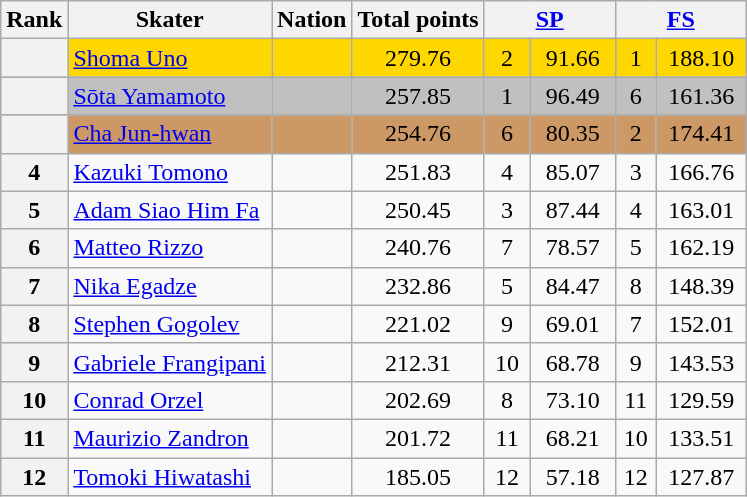<table class="wikitable sortable" style="text-align:left">
<tr>
<th scope="col">Rank</th>
<th scope="col">Skater</th>
<th scope="col">Nation</th>
<th scope="col">Total points</th>
<th scope="col" colspan="2" width="80px"><a href='#'>SP</a></th>
<th scope="col" colspan="2" width="80px"><a href='#'>FS</a></th>
</tr>
<tr bgcolor="gold">
<th scope="row"></th>
<td><a href='#'>Shoma Uno</a></td>
<td></td>
<td align="center">279.76</td>
<td align="center">2</td>
<td align="center">91.66</td>
<td align="center">1</td>
<td align="center">188.10</td>
</tr>
<tr bgcolor="silver">
<th scope="row"></th>
<td><a href='#'>Sōta Yamamoto</a></td>
<td></td>
<td align="center">257.85</td>
<td align="center">1</td>
<td align="center">96.49</td>
<td align="center">6</td>
<td align="center">161.36</td>
</tr>
<tr bgcolor="cc9966">
<th scope="row"></th>
<td><a href='#'>Cha Jun-hwan</a></td>
<td></td>
<td align="center">254.76</td>
<td align="center">6</td>
<td align="center">80.35</td>
<td align="center">2</td>
<td align="center">174.41</td>
</tr>
<tr>
<th scope="row">4</th>
<td><a href='#'>Kazuki Tomono</a></td>
<td></td>
<td align="center">251.83</td>
<td align="center">4</td>
<td align="center">85.07</td>
<td align="center">3</td>
<td align="center">166.76</td>
</tr>
<tr>
<th scope="row">5</th>
<td><a href='#'>Adam Siao Him Fa</a></td>
<td></td>
<td align="center">250.45</td>
<td align="center">3</td>
<td align="center">87.44</td>
<td align="center">4</td>
<td align="center">163.01</td>
</tr>
<tr>
<th scope="row">6</th>
<td><a href='#'>Matteo Rizzo</a></td>
<td></td>
<td align="center">240.76</td>
<td align="center">7</td>
<td align="center">78.57</td>
<td align="center">5</td>
<td align="center">162.19</td>
</tr>
<tr>
<th scope="row">7</th>
<td><a href='#'>Nika Egadze</a></td>
<td></td>
<td align="center">232.86</td>
<td align="center">5</td>
<td align="center">84.47</td>
<td align="center">8</td>
<td align="center">148.39</td>
</tr>
<tr>
<th scope="row">8</th>
<td><a href='#'>Stephen Gogolev</a></td>
<td></td>
<td align="center">221.02</td>
<td align="center">9</td>
<td align="center">69.01</td>
<td align="center">7</td>
<td align="center">152.01</td>
</tr>
<tr>
<th scope="row">9</th>
<td><a href='#'>Gabriele Frangipani</a></td>
<td></td>
<td align="center">212.31</td>
<td align="center">10</td>
<td align="center">68.78</td>
<td align="center">9</td>
<td align="center">143.53</td>
</tr>
<tr>
<th scope="row">10</th>
<td><a href='#'>Conrad Orzel</a></td>
<td></td>
<td align="center">202.69</td>
<td align="center">8</td>
<td align="center">73.10</td>
<td align="center">11</td>
<td align="center">129.59</td>
</tr>
<tr>
<th scope="row">11</th>
<td><a href='#'>Maurizio Zandron</a></td>
<td></td>
<td align="center">201.72</td>
<td align="center">11</td>
<td align="center">68.21</td>
<td align="center">10</td>
<td align="center">133.51</td>
</tr>
<tr>
<th scope="row">12</th>
<td><a href='#'>Tomoki Hiwatashi</a></td>
<td></td>
<td align="center">185.05</td>
<td align="center">12</td>
<td align="center">57.18</td>
<td align="center">12</td>
<td align="center">127.87</td>
</tr>
</table>
